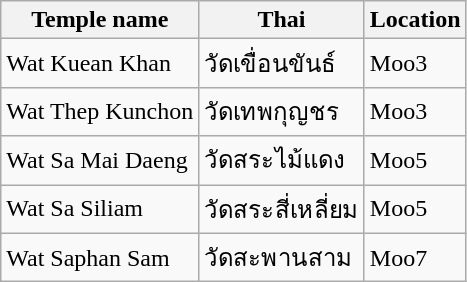<table class="wikitable">
<tr>
<th>Temple name</th>
<th>Thai</th>
<th>Location</th>
</tr>
<tr>
<td>Wat Kuean Khan</td>
<td>วัดเขื่อนขันธ์</td>
<td>Moo3</td>
</tr>
<tr>
<td>Wat Thep Kunchon</td>
<td>วัดเทพกุญชร</td>
<td>Moo3</td>
</tr>
<tr>
<td>Wat Sa Mai Daeng</td>
<td>วัดสระไม้แดง</td>
<td>Moo5</td>
</tr>
<tr>
<td>Wat Sa Siliam</td>
<td>วัดสระสี่เหลี่ยม</td>
<td>Moo5</td>
</tr>
<tr>
<td>Wat Saphan Sam</td>
<td>วัดสะพานสาม</td>
<td>Moo7</td>
</tr>
</table>
